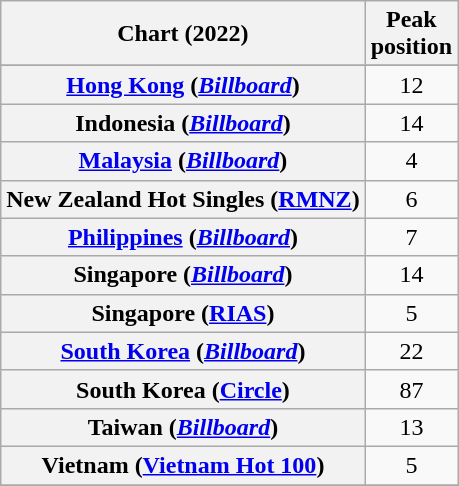<table class="wikitable sortable plainrowheaders" style="text-align:center">
<tr>
<th scope="col">Chart (2022)</th>
<th scope="col">Peak<br>position</th>
</tr>
<tr>
</tr>
<tr>
</tr>
<tr>
</tr>
<tr>
</tr>
<tr>
<th scope="row"><a href='#'>Hong Kong</a> (<em><a href='#'>Billboard</a></em>)</th>
<td>12</td>
</tr>
<tr>
<th scope="row">Indonesia (<em><a href='#'>Billboard</a></em>)</th>
<td>14</td>
</tr>
<tr>
<th scope="row"><a href='#'>Malaysia</a> (<em><a href='#'>Billboard</a></em>)</th>
<td>4</td>
</tr>
<tr>
<th scope="row">New Zealand Hot Singles (<a href='#'>RMNZ</a>)</th>
<td>6</td>
</tr>
<tr>
<th scope="row"><a href='#'>Philippines</a> (<em><a href='#'>Billboard</a></em>)</th>
<td>7</td>
</tr>
<tr>
<th scope="row">Singapore (<em><a href='#'>Billboard</a></em>)</th>
<td>14</td>
</tr>
<tr>
<th scope="row">Singapore (<a href='#'>RIAS</a>)</th>
<td>5</td>
</tr>
<tr>
<th scope="row"><a href='#'>South Korea</a> (<em><a href='#'>Billboard</a></em>)</th>
<td>22</td>
</tr>
<tr>
<th scope="row">South Korea (<a href='#'>Circle</a>)</th>
<td>87</td>
</tr>
<tr>
<th scope="row">Taiwan (<em><a href='#'>Billboard</a></em>)</th>
<td>13</td>
</tr>
<tr>
<th scope="row">Vietnam (<a href='#'>Vietnam Hot 100</a>)</th>
<td>5</td>
</tr>
<tr>
</tr>
</table>
